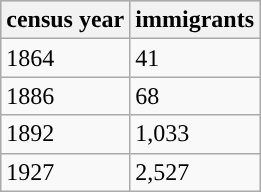<table class="wikitable">
<tr style="background:#CFCFCF;">
<th><strong>census year</strong></th>
<th><strong>immigrants</strong></th>
</tr>
<tr>
<td>1864</td>
<td>41</td>
</tr>
<tr>
<td>1886</td>
<td>68</td>
</tr>
<tr>
<td>1892</td>
<td>1,033</td>
</tr>
<tr>
<td>1927</td>
<td>2,527</td>
</tr>
</table>
